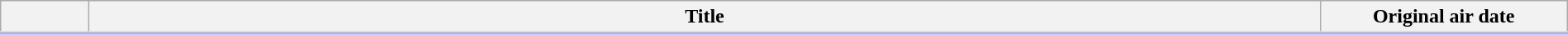<table class="plainrowheaders wikitable" style="width:100%; margin:auto; background:#FFF;">
<tr style="border-bottom: 3px solid #CCF;">
<th style="width:4em;"></th>
<th>Title</th>
<th style="width:12em;">Original air date</th>
</tr>
<tr>
</tr>
</table>
